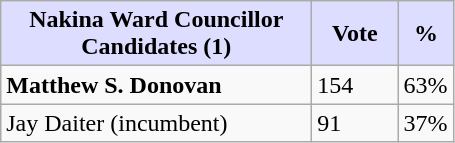<table class="wikitable">
<tr>
<th style="background:#ddf; width:200px;">Nakina Ward Councillor Candidates (1)</th>
<th style="background:#ddf; width:50px;">Vote</th>
<th style="background:#ddf; width:30px;">%</th>
</tr>
<tr>
<td><strong>Matthew S. Donovan</strong></td>
<td>154</td>
<td>63%</td>
</tr>
<tr>
<td>Jay Daiter (incumbent)</td>
<td>91</td>
<td>37%</td>
</tr>
</table>
